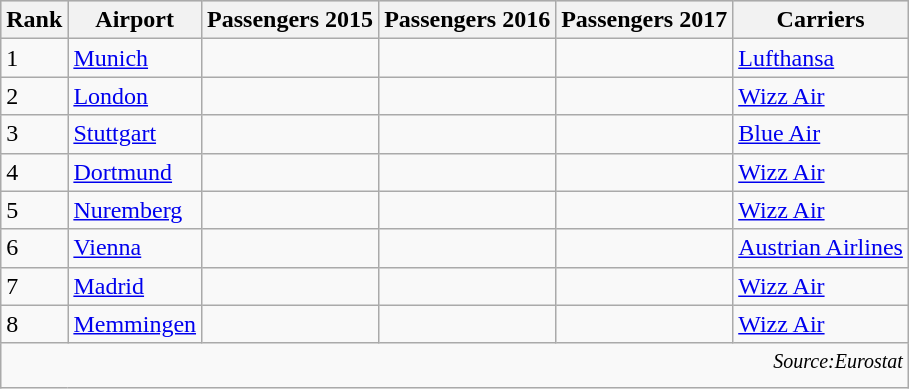<table class="wikitable sortable" style="font-size: 100 %" width= align=>
<tr style="background:lightgrey;">
<th>Rank</th>
<th>Airport</th>
<th>Passengers 2015</th>
<th>Passengers 2016</th>
<th>Passengers 2017</th>
<th>Carriers</th>
</tr>
<tr>
<td>1</td>
<td> <a href='#'>Munich</a></td>
<td></td>
<td></td>
<td></td>
<td><a href='#'>Lufthansa</a></td>
</tr>
<tr>
<td>2</td>
<td> <a href='#'>London</a></td>
<td></td>
<td></td>
<td></td>
<td><a href='#'>Wizz Air</a></td>
</tr>
<tr>
<td>3</td>
<td> <a href='#'>Stuttgart</a></td>
<td></td>
<td></td>
<td></td>
<td><a href='#'>Blue Air</a></td>
</tr>
<tr>
<td>4</td>
<td> <a href='#'>Dortmund</a></td>
<td></td>
<td></td>
<td></td>
<td><a href='#'>Wizz Air</a></td>
</tr>
<tr>
<td>5</td>
<td> <a href='#'>Nuremberg</a></td>
<td></td>
<td></td>
<td></td>
<td><a href='#'>Wizz Air</a></td>
</tr>
<tr>
<td>6</td>
<td> <a href='#'>Vienna</a></td>
<td></td>
<td></td>
<td></td>
<td><a href='#'>Austrian Airlines</a></td>
</tr>
<tr>
<td>7</td>
<td> <a href='#'>Madrid</a></td>
<td></td>
<td></td>
<td></td>
<td><a href='#'>Wizz Air</a></td>
</tr>
<tr>
<td>8</td>
<td> <a href='#'>Memmingen</a></td>
<td></td>
<td></td>
<td></td>
<td><a href='#'>Wizz Air</a></td>
</tr>
<tr>
<td colspan="9" style="text-align:right;"><sup><em>Source:Eurostat </em></sup></td>
</tr>
</table>
